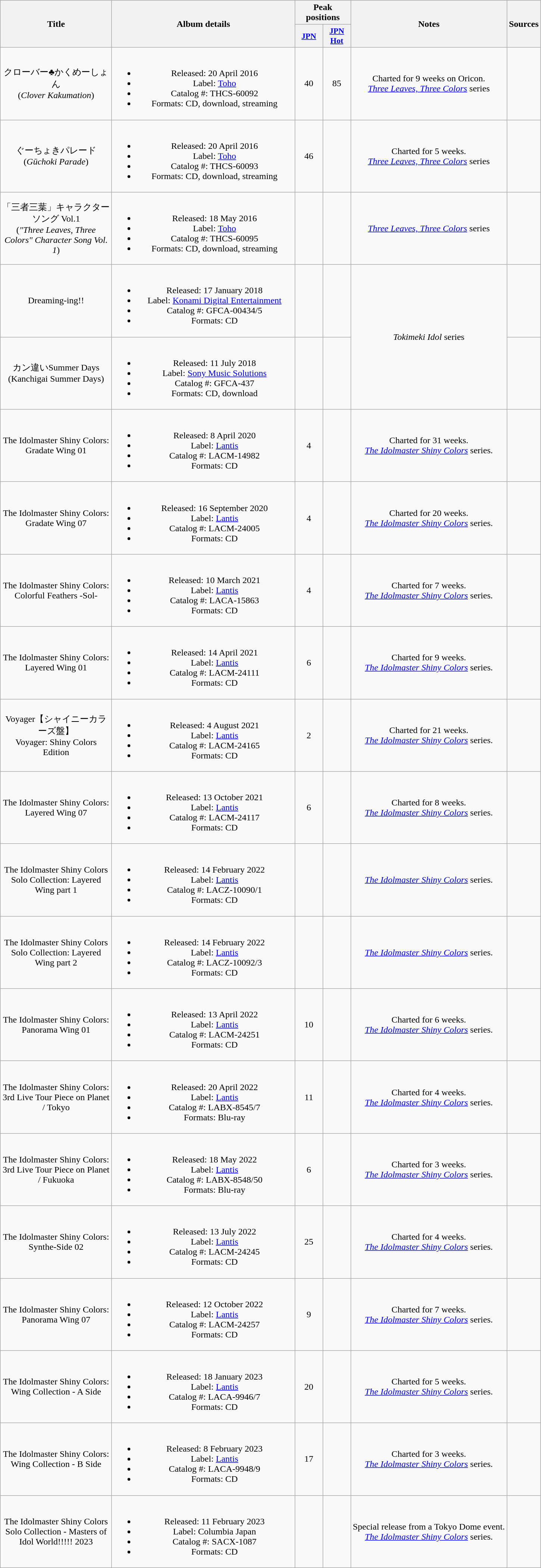<table class="wikitable plainrowheaders" style="text-align:center;">
<tr>
<th style="width:12em;" rowspan="2">Title</th>
<th style="width:20em;" rowspan="2">Album details</th>
<th colspan="2">Peak positions</th>
<th rowspan="2">Notes</th>
<th rowspan="2">Sources</th>
</tr>
<tr>
<th scope="col" style="width:3em;font-size:90%;"><a href='#'>JPN</a></th>
<th scope="col" style="width:3em;font-size:90%;"><a href='#'>JPN Hot</a><br></th>
</tr>
<tr>
<td>クローバー♣かくめーしょん<br>(<em>Clover Kakumation</em>)</td>
<td><br><ul><li>Released: 20 April 2016</li><li>Label: <a href='#'>Toho</a></li><li>Catalog #: THCS-60092</li><li>Formats: CD, download, streaming</li></ul></td>
<td>40</td>
<td>85</td>
<td>Charted for 9 weeks on Oricon.<br><em><a href='#'>Three Leaves, Three Colors</a></em> series</td>
<td></td>
</tr>
<tr>
<td>ぐーちょきパレード<br>(<em>Gūchoki Parade</em>)</td>
<td><br><ul><li>Released: 20 April 2016</li><li>Label: <a href='#'>Toho</a></li><li>Catalog #: THCS-60093</li><li>Formats: CD, download, streaming</li></ul></td>
<td>46</td>
<td></td>
<td>Charted for 5 weeks.<br><em><a href='#'>Three Leaves, Three Colors</a></em> series</td>
<td></td>
</tr>
<tr>
<td>「三者三葉」キャラクターソング Vol.1<br>(<em>"Three Leaves, Three Colors" Character Song Vol. 1</em>)</td>
<td><br><ul><li>Released: 18 May 2016 </li><li>Label: <a href='#'>Toho</a></li><li>Catalog #: THCS-60095</li><li>Formats: CD, download, streaming</li></ul></td>
<td></td>
<td></td>
<td><em><a href='#'>Three Leaves, Three Colors</a></em> series</td>
<td></td>
</tr>
<tr>
<td>Dreaming-ing!!</td>
<td><br><ul><li>Released: 17 January 2018</li><li>Label: <a href='#'>Konami Digital Entertainment</a></li><li>Catalog #: GFCA-00434/5</li><li>Formats: CD</li></ul></td>
<td></td>
<td></td>
<td rowspan="2"><em>Tokimeki Idol</em> series</td>
<td></td>
</tr>
<tr>
<td>カン違いSummer Days<br>(Kanchigai Summer Days)</td>
<td><br><ul><li>Released: 11 July 2018</li><li>Label: <a href='#'>Sony Music Solutions</a></li><li>Catalog #: GFCA-437</li><li>Formats: CD, download</li></ul></td>
<td></td>
<td></td>
<td></td>
</tr>
<tr>
<td>The Idolmaster Shiny Colors: Gradate Wing 01</td>
<td><br><ul><li>Released: 8 April 2020</li><li>Label: <a href='#'>Lantis</a></li><li>Catalog #: LACM-14982</li><li>Formats: CD</li></ul></td>
<td>4</td>
<td></td>
<td>Charted for 31 weeks.<br><em><a href='#'>The Idolmaster Shiny Colors</a></em> series.</td>
<td></td>
</tr>
<tr>
<td>The Idolmaster Shiny Colors: Gradate Wing 07</td>
<td><br><ul><li>Released: 16 September 2020</li><li>Label: <a href='#'>Lantis</a></li><li>Catalog #: LACM-24005</li><li>Formats: CD</li></ul></td>
<td>4</td>
<td></td>
<td>Charted for 20 weeks.<br><em><a href='#'>The Idolmaster Shiny Colors</a></em> series.</td>
<td></td>
</tr>
<tr>
<td>The Idolmaster Shiny Colors: Colorful Feathers -Sol-</td>
<td><br><ul><li>Released: 10 March 2021</li><li>Label: <a href='#'>Lantis</a></li><li>Catalog #: LACA-15863</li><li>Formats: CD</li></ul></td>
<td>4</td>
<td></td>
<td>Charted for 7 weeks.<br><em><a href='#'>The Idolmaster Shiny Colors</a></em> series.</td>
<td></td>
</tr>
<tr>
<td>The Idolmaster Shiny Colors: Layered Wing 01</td>
<td><br><ul><li>Released: 14 April 2021</li><li>Label: <a href='#'>Lantis</a></li><li>Catalog #: LACM-24111</li><li>Formats: CD</li></ul></td>
<td>6</td>
<td></td>
<td>Charted for 9 weeks.<br><em><a href='#'>The Idolmaster Shiny Colors</a></em> series.</td>
<td></td>
</tr>
<tr>
<td>Voyager【シャイニーカラーズ盤】<br>Voyager: Shiny Colors Edition</td>
<td><br><ul><li>Released: 4 August 2021</li><li>Label: <a href='#'>Lantis</a></li><li>Catalog #: LACM-24165</li><li>Formats: CD</li></ul></td>
<td>2</td>
<td></td>
<td>Charted for 21 weeks.<br><em><a href='#'>The Idolmaster Shiny Colors</a></em> series.</td>
<td></td>
</tr>
<tr>
<td>The Idolmaster Shiny Colors: Layered Wing 07</td>
<td><br><ul><li>Released: 13 October 2021</li><li>Label: <a href='#'>Lantis</a></li><li>Catalog #: LACM-24117</li><li>Formats: CD</li></ul></td>
<td>6</td>
<td></td>
<td>Charted for 8 weeks.<br><em><a href='#'>The Idolmaster Shiny Colors</a></em> series.</td>
<td></td>
</tr>
<tr>
<td>The Idolmaster Shiny Colors Solo Collection: Layered Wing part 1</td>
<td><br><ul><li>Released: 14 February 2022</li><li>Label: <a href='#'>Lantis</a></li><li>Catalog #: LACZ-10090/1</li><li>Formats: CD</li></ul></td>
<td></td>
<td></td>
<td><em><a href='#'>The Idolmaster Shiny Colors</a></em> series.</td>
<td></td>
</tr>
<tr>
<td>The Idolmaster Shiny Colors Solo Collection: Layered Wing part 2</td>
<td><br><ul><li>Released: 14 February 2022</li><li>Label: <a href='#'>Lantis</a></li><li>Catalog #: LACZ-10092/3</li><li>Formats: CD</li></ul></td>
<td></td>
<td></td>
<td><em><a href='#'>The Idolmaster Shiny Colors</a></em> series.</td>
<td></td>
</tr>
<tr>
<td>The Idolmaster Shiny Colors: Panorama Wing 01</td>
<td><br><ul><li>Released: 13 April 2022</li><li>Label: <a href='#'>Lantis</a></li><li>Catalog #: LACM-24251</li><li>Formats: CD</li></ul></td>
<td>10</td>
<td></td>
<td>Charted for 6 weeks.<br><em><a href='#'>The Idolmaster Shiny Colors</a></em> series.</td>
<td></td>
</tr>
<tr>
<td>The Idolmaster Shiny Colors: 3rd Live Tour Piece on Planet / Tokyo</td>
<td><br><ul><li>Released: 20 April 2022</li><li>Label: <a href='#'>Lantis</a></li><li>Catalog #: LABX-8545/7</li><li>Formats: Blu-ray</li></ul></td>
<td>11</td>
<td></td>
<td>Charted for 4 weeks.<br><em><a href='#'>The Idolmaster Shiny Colors</a></em> series.</td>
<td></td>
</tr>
<tr>
<td>The Idolmaster Shiny Colors: 3rd Live Tour Piece on Planet / Fukuoka</td>
<td><br><ul><li>Released: 18 May 2022</li><li>Label: <a href='#'>Lantis</a></li><li>Catalog #: LABX-8548/50</li><li>Formats: Blu-ray</li></ul></td>
<td>6</td>
<td></td>
<td>Charted for 3 weeks.<br><em><a href='#'>The Idolmaster Shiny Colors</a></em> series.</td>
<td></td>
</tr>
<tr>
<td>The Idolmaster Shiny Colors: Synthe-Side 02</td>
<td><br><ul><li>Released: 13 July 2022</li><li>Label: <a href='#'>Lantis</a></li><li>Catalog #: LACM-24245</li><li>Formats: CD</li></ul></td>
<td>25</td>
<td></td>
<td>Charted for 4 weeks.<br><em><a href='#'>The Idolmaster Shiny Colors</a></em> series.</td>
<td></td>
</tr>
<tr>
<td>The Idolmaster Shiny Colors: Panorama Wing 07</td>
<td><br><ul><li>Released: 12 October 2022</li><li>Label: <a href='#'>Lantis</a></li><li>Catalog #: LACM-24257</li><li>Formats: CD</li></ul></td>
<td>9</td>
<td></td>
<td>Charted for 7 weeks.<br><em><a href='#'>The Idolmaster Shiny Colors</a></em> series.</td>
<td></td>
</tr>
<tr>
<td>The Idolmaster Shiny Colors: Wing Collection - A Side</td>
<td><br><ul><li>Released: 18 January 2023</li><li>Label: <a href='#'>Lantis</a></li><li>Catalog #: LACA-9946/7</li><li>Formats: CD</li></ul></td>
<td>20</td>
<td></td>
<td>Charted for 5 weeks.<br><em><a href='#'>The Idolmaster Shiny Colors</a></em> series.</td>
<td></td>
</tr>
<tr>
<td>The Idolmaster Shiny Colors: Wing Collection - B Side</td>
<td><br><ul><li>Released: 8 February 2023</li><li>Label: <a href='#'>Lantis</a></li><li>Catalog #: LACA-9948/9</li><li>Formats: CD</li></ul></td>
<td>17</td>
<td></td>
<td>Charted for 3 weeks.<br><em><a href='#'>The Idolmaster Shiny Colors</a></em> series.</td>
<td></td>
</tr>
<tr>
<td>The Idolmaster Shiny Colors Solo Collection - Masters of Idol World!!!!! 2023</td>
<td><br><ul><li>Released: 11 February 2023</li><li>Label: Columbia Japan</li><li>Catalog #: SACX-1087</li><li>Formats: CD</li></ul></td>
<td></td>
<td></td>
<td>Special release from a Tokyo Dome event.<br><em><a href='#'>The Idolmaster Shiny Colors</a></em> series.</td>
<td></td>
</tr>
</table>
